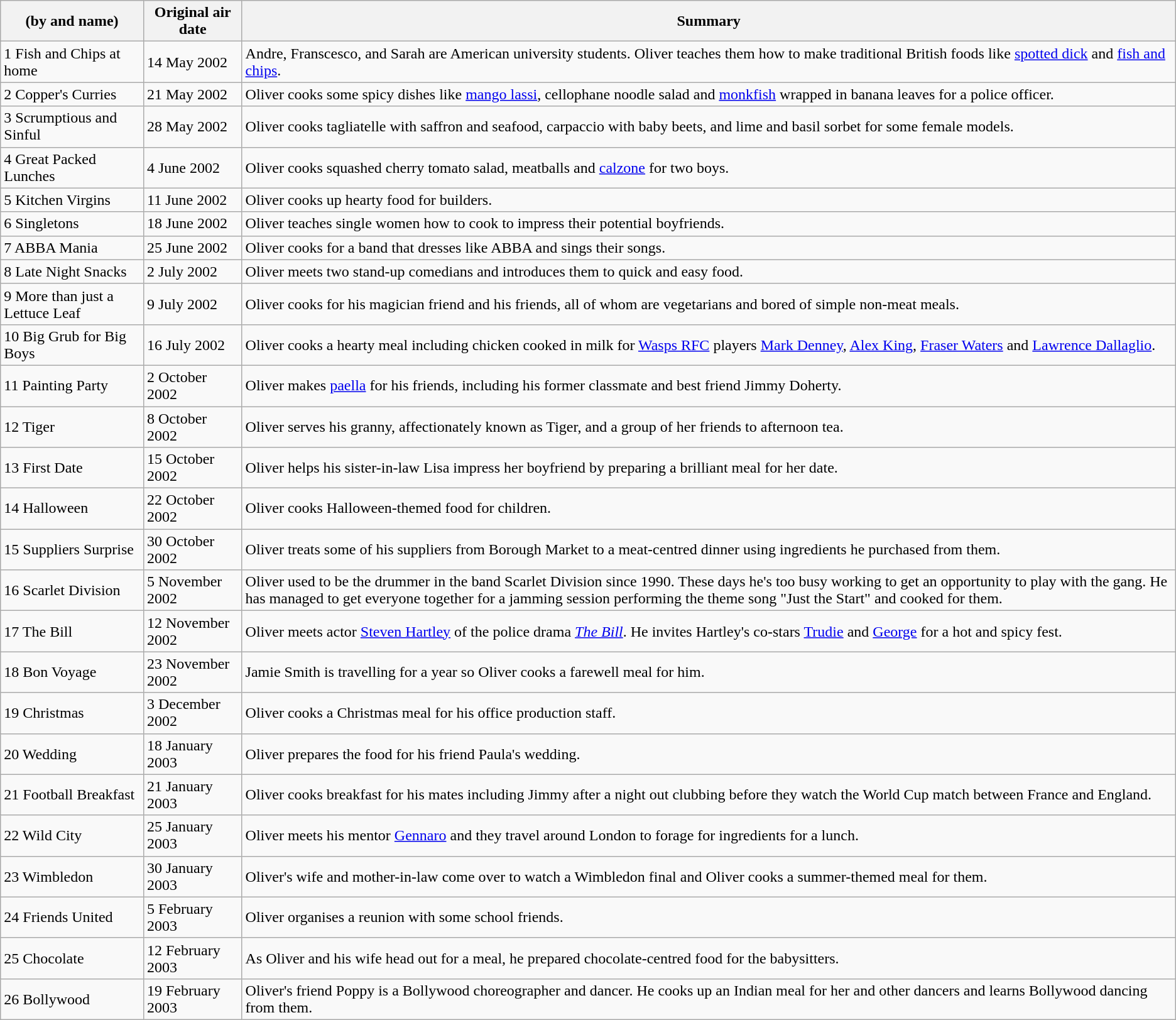<table class="wikitable">
<tr>
<th> (by  and name)</th>
<th>Original air date</th>
<th>Summary</th>
</tr>
<tr>
<td>1 Fish and Chips at home</td>
<td>14 May 2002</td>
<td>Andre, Franscesco, and Sarah are American university students. Oliver teaches them how to make traditional British foods like <a href='#'>spotted dick</a> and <a href='#'>fish and chips</a>.</td>
</tr>
<tr>
<td>2 Copper's Curries</td>
<td>21 May 2002</td>
<td>Oliver cooks some spicy dishes like <a href='#'>mango lassi</a>, cellophane noodle salad and <a href='#'>monkfish</a> wrapped in banana leaves for a police officer.</td>
</tr>
<tr>
<td>3 Scrumptious and Sinful</td>
<td>28 May 2002</td>
<td>Oliver cooks tagliatelle with saffron and seafood, carpaccio with baby beets, and lime and basil sorbet for some female models.</td>
</tr>
<tr>
<td>4 Great Packed Lunches</td>
<td>4 June 2002</td>
<td>Oliver cooks squashed cherry tomato salad, meatballs and <a href='#'>calzone</a> for two boys.</td>
</tr>
<tr>
<td>5 Kitchen Virgins</td>
<td>11 June 2002</td>
<td>Oliver cooks up hearty food for builders.</td>
</tr>
<tr>
<td>6 Singletons</td>
<td>18 June 2002</td>
<td>Oliver teaches single women how to cook to impress their potential boyfriends.</td>
</tr>
<tr>
<td>7 ABBA Mania</td>
<td>25 June 2002</td>
<td>Oliver cooks for a band that dresses like ABBA and sings their songs.</td>
</tr>
<tr>
<td>8 Late Night Snacks</td>
<td>2 July 2002</td>
<td>Oliver meets two stand-up comedians and introduces them to quick and easy food.</td>
</tr>
<tr>
<td>9 More than just a Lettuce Leaf</td>
<td>9 July 2002</td>
<td>Oliver cooks for his magician friend and his friends, all of whom are vegetarians and bored of simple non-meat meals.</td>
</tr>
<tr>
<td>10 Big Grub for Big Boys</td>
<td>16 July 2002</td>
<td>Oliver cooks a hearty meal including chicken cooked in milk for <a href='#'>Wasps RFC</a> players <a href='#'>Mark Denney</a>, <a href='#'>Alex King</a>, <a href='#'>Fraser Waters</a> and <a href='#'>Lawrence Dallaglio</a>.</td>
</tr>
<tr>
<td>11 Painting Party</td>
<td>2 October 2002</td>
<td>Oliver makes <a href='#'>paella</a> for his friends, including his former classmate and best friend Jimmy Doherty.</td>
</tr>
<tr>
<td>12 Tiger</td>
<td>8 October 2002</td>
<td>Oliver serves his granny, affectionately known as Tiger, and a group of her friends to afternoon tea.</td>
</tr>
<tr>
<td>13 First Date</td>
<td>15 October 2002</td>
<td>Oliver helps his sister-in-law Lisa impress her boyfriend by preparing a brilliant meal for her date.</td>
</tr>
<tr>
<td>14 Halloween</td>
<td>22 October 2002</td>
<td>Oliver cooks Halloween-themed food for children.</td>
</tr>
<tr>
<td>15 Suppliers Surprise</td>
<td>30 October 2002</td>
<td>Oliver treats some of his suppliers from Borough Market to a meat-centred dinner using ingredients he purchased from them.</td>
</tr>
<tr>
<td>16 Scarlet Division</td>
<td>5 November 2002</td>
<td>Oliver used to be the drummer in the band Scarlet Division since 1990. These days he's too busy working to get an opportunity to play with the gang. He has managed to get everyone together for a jamming session performing the theme song "Just the Start" and cooked for them.</td>
</tr>
<tr>
<td>17 The Bill</td>
<td>12 November 2002</td>
<td>Oliver meets actor <a href='#'>Steven Hartley</a> of the police drama <em><a href='#'>The Bill</a></em>. He invites Hartley's co-stars <a href='#'>Trudie</a> and <a href='#'>George</a> for a hot and spicy fest.</td>
</tr>
<tr>
<td>18 Bon Voyage</td>
<td>23 November 2002</td>
<td>Jamie Smith is travelling for a year so Oliver cooks a farewell meal for him.</td>
</tr>
<tr>
<td>19 Christmas</td>
<td>3 December 2002</td>
<td>Oliver cooks a Christmas meal for his office production staff.</td>
</tr>
<tr>
<td>20 Wedding</td>
<td>18 January 2003</td>
<td>Oliver prepares the food for his friend Paula's wedding.</td>
</tr>
<tr>
<td>21 Football Breakfast</td>
<td>21 January 2003</td>
<td>Oliver cooks breakfast for his mates including Jimmy after a night out clubbing before they watch the World Cup match between France and England.</td>
</tr>
<tr>
<td>22 Wild City</td>
<td>25 January 2003</td>
<td>Oliver meets his mentor <a href='#'>Gennaro</a> and they travel around London to forage for ingredients for a lunch.</td>
</tr>
<tr>
<td>23 Wimbledon</td>
<td>30 January 2003</td>
<td>Oliver's wife and mother-in-law come over to watch a Wimbledon final and Oliver cooks a summer-themed meal for them.</td>
</tr>
<tr>
<td>24 Friends United</td>
<td>5 February 2003</td>
<td>Oliver organises a reunion with some school friends.</td>
</tr>
<tr>
<td>25 Chocolate</td>
<td>12 February 2003</td>
<td>As Oliver and his wife head out for a meal, he prepared chocolate-centred food for the babysitters.</td>
</tr>
<tr>
<td>26 Bollywood</td>
<td>19 February 2003</td>
<td>Oliver's friend Poppy is a Bollywood choreographer and dancer. He cooks up an Indian meal for her and other dancers and learns Bollywood dancing from them.</td>
</tr>
</table>
